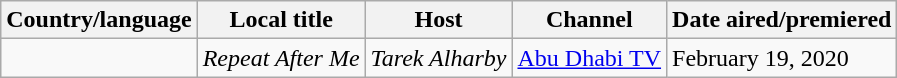<table class="wikitable">
<tr>
<th>Country/language</th>
<th>Local title</th>
<th>Host</th>
<th>Channel</th>
<th>Date aired/premiered</th>
</tr>
<tr>
<td></td>
<td><em>Repeat After Me</em></td>
<td><em>Tarek Alharby</em></td>
<td><a href='#'>Abu Dhabi TV</a></td>
<td>February 19, 2020</td>
</tr>
</table>
